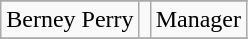<table class="wikitable">
<tr>
</tr>
<tr>
<td>Berney Perry</td>
<td></td>
<td>Manager</td>
</tr>
<tr>
</tr>
</table>
